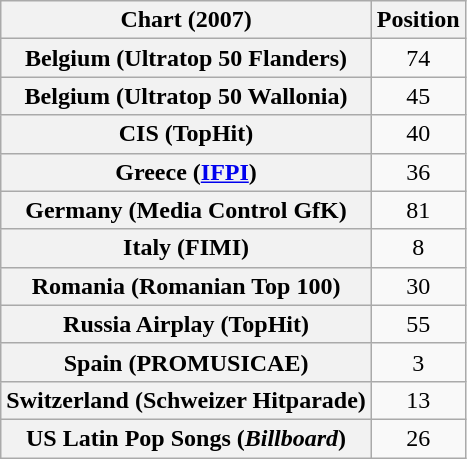<table class="wikitable sortable plainrowheaders" style="text-align:center">
<tr>
<th scope="col">Chart (2007)</th>
<th scope="col">Position</th>
</tr>
<tr>
<th scope="row">Belgium (Ultratop 50 Flanders)</th>
<td>74</td>
</tr>
<tr>
<th scope="row">Belgium (Ultratop 50 Wallonia)</th>
<td>45</td>
</tr>
<tr>
<th scope="row">CIS (TopHit)</th>
<td>40</td>
</tr>
<tr>
<th scope="row">Greece (<a href='#'>IFPI</a>)</th>
<td>36</td>
</tr>
<tr>
<th scope="row">Germany (Media Control GfK)</th>
<td>81</td>
</tr>
<tr>
<th scope="row">Italy (FIMI)</th>
<td>8</td>
</tr>
<tr>
<th scope="row">Romania (Romanian Top 100)</th>
<td>30</td>
</tr>
<tr>
<th scope="row">Russia Airplay (TopHit)</th>
<td>55</td>
</tr>
<tr>
<th scope="row">Spain (PROMUSICAE)</th>
<td>3</td>
</tr>
<tr>
<th scope="row">Switzerland (Schweizer Hitparade)</th>
<td>13</td>
</tr>
<tr>
<th scope="row">US Latin Pop Songs (<em>Billboard</em>)</th>
<td>26</td>
</tr>
</table>
